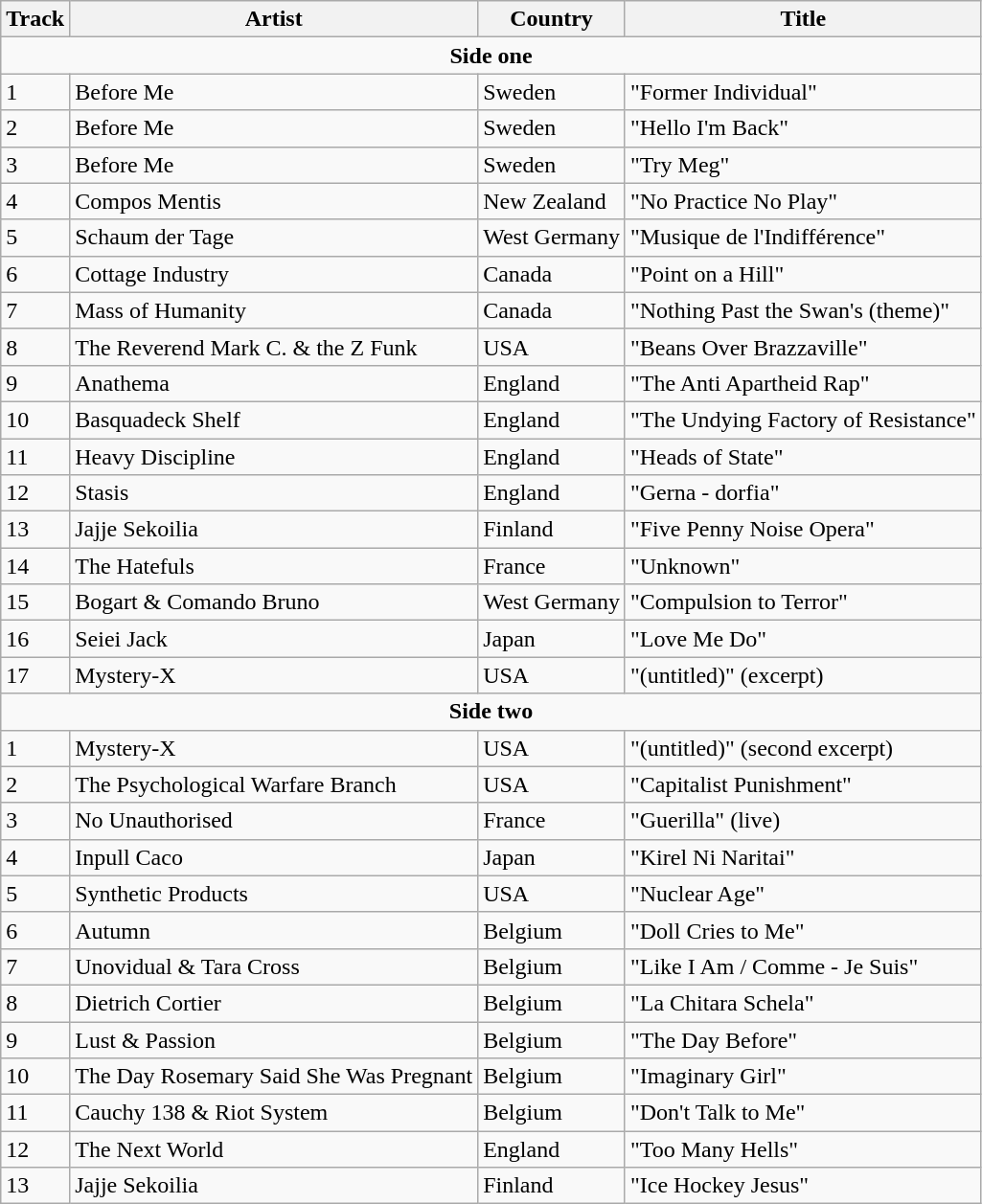<table class="wikitable">
<tr>
<th>Track</th>
<th>Artist</th>
<th>Country</th>
<th>Title</th>
</tr>
<tr>
<td colspan="4" align="center"><strong>Side one</strong></td>
</tr>
<tr>
<td>1</td>
<td>Before Me</td>
<td>Sweden</td>
<td>"Former Individual"</td>
</tr>
<tr>
<td>2</td>
<td>Before Me</td>
<td>Sweden</td>
<td>"Hello I'm Back"</td>
</tr>
<tr>
<td>3</td>
<td>Before Me</td>
<td>Sweden</td>
<td>"Try Meg"</td>
</tr>
<tr>
<td>4</td>
<td>Compos Mentis</td>
<td>New Zealand</td>
<td>"No Practice No Play"</td>
</tr>
<tr>
<td>5</td>
<td>Schaum der Tage</td>
<td>West Germany</td>
<td>"Musique de l'Indifférence"</td>
</tr>
<tr>
<td>6</td>
<td>Cottage Industry</td>
<td>Canada</td>
<td>"Point on a Hill"</td>
</tr>
<tr>
<td>7</td>
<td>Mass of Humanity</td>
<td>Canada</td>
<td>"Nothing Past the Swan's (theme)"</td>
</tr>
<tr>
<td>8</td>
<td>The Reverend Mark C. & the Z Funk</td>
<td>USA</td>
<td>"Beans Over Brazzaville"</td>
</tr>
<tr>
<td>9</td>
<td>Anathema</td>
<td>England</td>
<td>"The Anti Apartheid Rap"</td>
</tr>
<tr>
<td>10</td>
<td>Basquadeck Shelf</td>
<td>England</td>
<td>"The Undying Factory of Resistance"</td>
</tr>
<tr>
<td>11</td>
<td>Heavy Discipline</td>
<td>England</td>
<td>"Heads of State"</td>
</tr>
<tr>
<td>12</td>
<td>Stasis</td>
<td>England</td>
<td>"Gerna - dorfia"</td>
</tr>
<tr>
<td>13</td>
<td>Jajje Sekoilia</td>
<td>Finland</td>
<td>"Five Penny Noise Opera"</td>
</tr>
<tr>
<td>14</td>
<td>The Hatefuls</td>
<td>France</td>
<td>"Unknown"</td>
</tr>
<tr>
<td>15</td>
<td>Bogart & Comando Bruno</td>
<td>West Germany</td>
<td>"Compulsion to Terror"</td>
</tr>
<tr>
<td>16</td>
<td>Seiei Jack</td>
<td>Japan</td>
<td>"Love Me Do"</td>
</tr>
<tr>
<td>17</td>
<td>Mystery-X</td>
<td>USA</td>
<td>"(untitled)" (excerpt)</td>
</tr>
<tr>
<td colspan="4" align="center"><strong>Side two</strong></td>
</tr>
<tr>
<td>1</td>
<td>Mystery-X</td>
<td>USA</td>
<td>"(untitled)" (second excerpt)</td>
</tr>
<tr>
<td>2</td>
<td>The Psychological Warfare Branch</td>
<td>USA</td>
<td>"Capitalist Punishment"</td>
</tr>
<tr>
<td>3</td>
<td>No Unauthorised</td>
<td>France</td>
<td>"Guerilla" (live)</td>
</tr>
<tr>
<td>4</td>
<td>Inpull Caco</td>
<td>Japan</td>
<td>"Kirel Ni Naritai"</td>
</tr>
<tr>
<td>5</td>
<td>Synthetic Products</td>
<td>USA</td>
<td>"Nuclear Age"</td>
</tr>
<tr>
<td>6</td>
<td>Autumn</td>
<td>Belgium</td>
<td>"Doll Cries to Me"</td>
</tr>
<tr>
<td>7</td>
<td>Unovidual & Tara Cross</td>
<td>Belgium</td>
<td>"Like I Am / Comme - Je Suis"</td>
</tr>
<tr>
<td>8</td>
<td>Dietrich Cortier</td>
<td>Belgium</td>
<td>"La Chitara Schela"</td>
</tr>
<tr>
<td>9</td>
<td>Lust & Passion</td>
<td>Belgium</td>
<td>"The Day Before"</td>
</tr>
<tr>
<td>10</td>
<td>The Day Rosemary Said She Was Pregnant</td>
<td>Belgium</td>
<td>"Imaginary Girl"</td>
</tr>
<tr>
<td>11</td>
<td>Cauchy 138 & Riot System</td>
<td>Belgium</td>
<td>"Don't Talk to Me"</td>
</tr>
<tr>
<td>12</td>
<td>The Next World</td>
<td>England</td>
<td>"Too Many Hells"</td>
</tr>
<tr>
<td>13</td>
<td>Jajje Sekoilia</td>
<td>Finland</td>
<td>"Ice Hockey Jesus"</td>
</tr>
</table>
